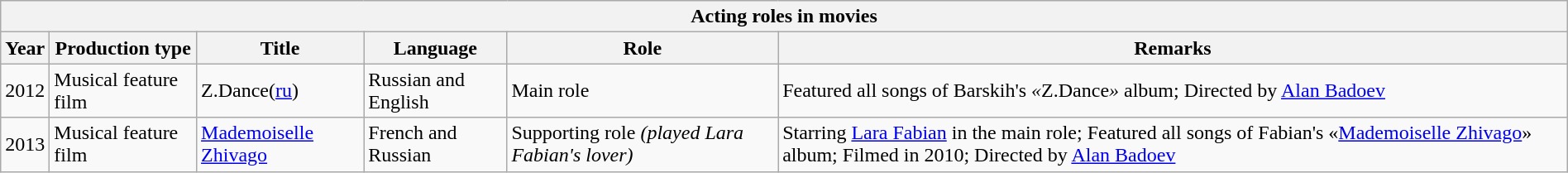<table class="wikitable collapsible autocollapse" width="100%">
<tr>
<th colspan="6">Acting roles in movies</th>
</tr>
<tr>
<th>Year</th>
<th>Production type</th>
<th>Title</th>
<th>Language</th>
<th>Role</th>
<th>Remarks</th>
</tr>
<tr>
<td>2012</td>
<td>Musical feature film</td>
<td>Z.Dance(<a href='#'>ru</a>)</td>
<td>Russian and English</td>
<td>Main role</td>
<td>Featured all songs of Barskih's <em>«</em>Z.Dance<em>»</em> album; Directed by <a href='#'>Alan Badoev</a></td>
</tr>
<tr>
<td>2013</td>
<td>Musical feature film</td>
<td><a href='#'>Mademoiselle Zhivago</a></td>
<td>French and Russian</td>
<td>Supporting role <em>(played Lara Fabian's lover)</em></td>
<td>Starring <a href='#'>Lara Fabian</a> in the main role; Featured all songs of Fabian's «<a href='#'>Mademoiselle Zhivago</a>» album; Filmed in 2010; Directed by <a href='#'>Alan Badoev</a></td>
</tr>
</table>
